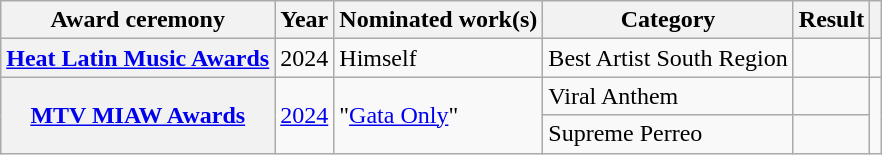<table class="wikitable sortable plainrowheaders">
<tr>
<th scope="col">Award ceremony</th>
<th scope="col">Year</th>
<th scope="col">Nominated work(s)</th>
<th scope="col">Category</th>
<th scope="col">Result</th>
<th scope="col" class="unsortable"></th>
</tr>
<tr>
<th scope="row"><a href='#'>Heat Latin Music Awards</a></th>
<td align="center">2024</td>
<td>Himself</td>
<td>Best Artist South Region</td>
<td></td>
<td align="center"></td>
</tr>
<tr>
<th rowspan="2" scope="row"><a href='#'>MTV MIAW Awards</a></th>
<td rowspan="2" style="text-align:center;"><a href='#'>2024</a></td>
<td rowspan="2">"<a href='#'>Gata Only</a>" </td>
<td>Viral Anthem</td>
<td></td>
<td rowspan="2" style="text-align:center;"></td>
</tr>
<tr>
<td>Supreme Perreo</td>
<td></td>
</tr>
</table>
